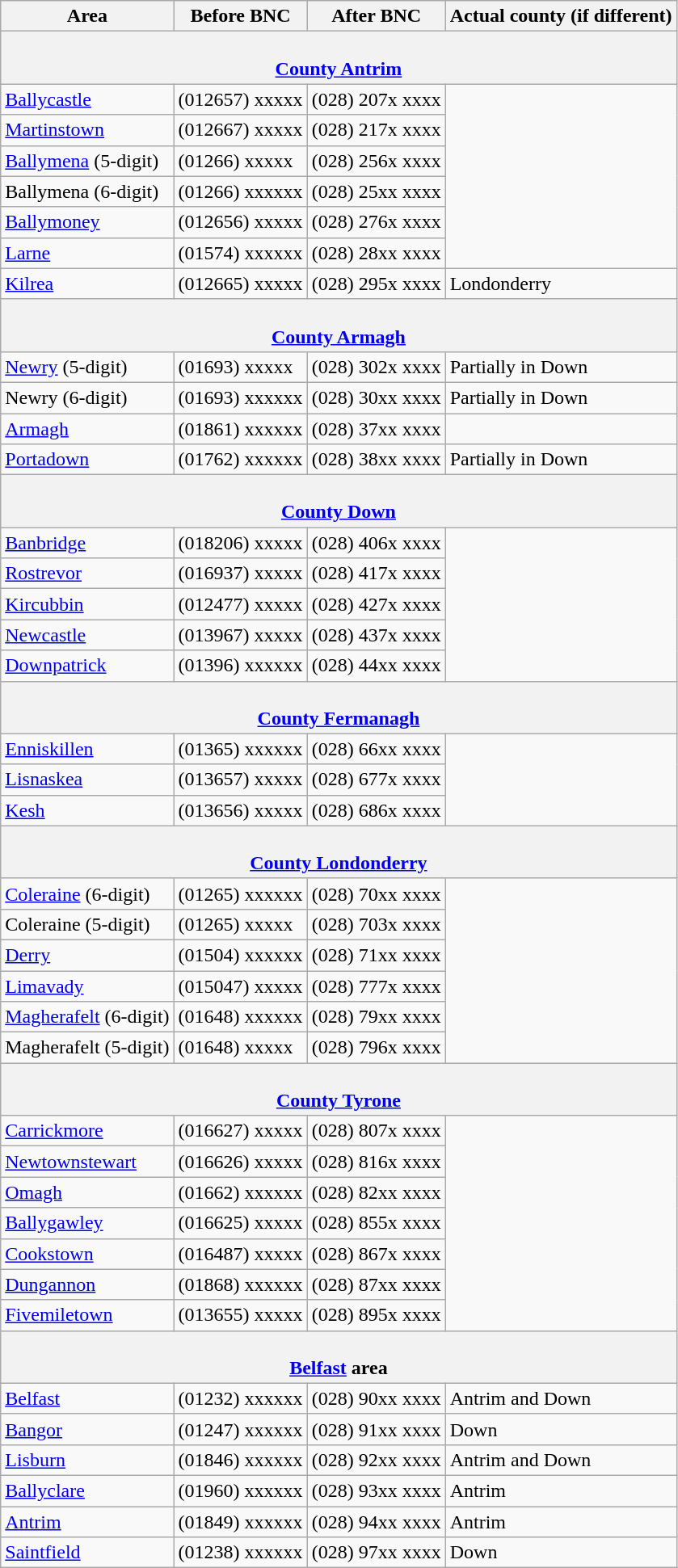<table class="wikitable">
<tr>
<th>Area</th>
<th>Before BNC</th>
<th>After BNC</th>
<th>Actual county (if different)</th>
</tr>
<tr>
<th colspan="4"><br><a href='#'>County Antrim</a></th>
</tr>
<tr>
<td><a href='#'>Ballycastle</a></td>
<td>(012657) xxxxx</td>
<td>(028) 207x xxxx</td>
</tr>
<tr>
<td><a href='#'>Martinstown</a></td>
<td>(012667) xxxxx</td>
<td>(028) 217x xxxx</td>
</tr>
<tr>
<td><a href='#'>Ballymena</a> (5-digit)</td>
<td>(01266) xxxxx</td>
<td>(028) 256x xxxx</td>
</tr>
<tr>
<td>Ballymena (6-digit)</td>
<td>(01266) xxxxxx</td>
<td>(028) 25xx xxxx</td>
</tr>
<tr>
<td><a href='#'>Ballymoney</a></td>
<td>(012656) xxxxx</td>
<td>(028) 276x xxxx</td>
</tr>
<tr>
<td><a href='#'>Larne</a></td>
<td>(01574) xxxxxx</td>
<td>(028) 28xx xxxx</td>
</tr>
<tr>
<td><a href='#'>Kilrea</a></td>
<td>(012665) xxxxx</td>
<td>(028) 295x xxxx</td>
<td>Londonderry</td>
</tr>
<tr>
<th colspan="4"><br><a href='#'>County Armagh</a></th>
</tr>
<tr>
<td><a href='#'>Newry</a> (5-digit)</td>
<td>(01693) xxxxx</td>
<td>(028) 302x xxxx</td>
<td>Partially in Down</td>
</tr>
<tr>
<td>Newry (6-digit)</td>
<td>(01693) xxxxxx</td>
<td>(028) 30xx xxxx</td>
<td>Partially in Down</td>
</tr>
<tr>
<td><a href='#'>Armagh</a></td>
<td>(01861) xxxxxx</td>
<td>(028) 37xx xxxx</td>
</tr>
<tr>
<td><a href='#'>Portadown</a></td>
<td>(01762) xxxxxx</td>
<td>(028) 38xx xxxx</td>
<td>Partially in Down</td>
</tr>
<tr>
<th colspan="4"><br><a href='#'>County Down</a></th>
</tr>
<tr>
<td><a href='#'>Banbridge</a></td>
<td>(018206) xxxxx</td>
<td>(028) 406x xxxx</td>
</tr>
<tr>
<td><a href='#'>Rostrevor</a></td>
<td>(016937) xxxxx</td>
<td>(028) 417x xxxx</td>
</tr>
<tr>
<td><a href='#'>Kircubbin</a></td>
<td>(012477) xxxxx</td>
<td>(028) 427x xxxx</td>
</tr>
<tr>
<td><a href='#'>Newcastle</a></td>
<td>(013967) xxxxx</td>
<td>(028) 437x xxxx</td>
</tr>
<tr>
<td><a href='#'>Downpatrick</a></td>
<td>(01396) xxxxxx</td>
<td>(028) 44xx xxxx</td>
</tr>
<tr>
<th colspan="4"><br><a href='#'>County Fermanagh</a></th>
</tr>
<tr>
<td><a href='#'>Enniskillen</a></td>
<td>(01365) xxxxxx</td>
<td>(028) 66xx xxxx</td>
</tr>
<tr>
<td><a href='#'>Lisnaskea</a></td>
<td>(013657) xxxxx</td>
<td>(028) 677x xxxx</td>
</tr>
<tr>
<td><a href='#'>Kesh</a></td>
<td>(013656) xxxxx</td>
<td>(028) 686x xxxx</td>
</tr>
<tr>
<th colspan="4"><br><a href='#'>County Londonderry</a></th>
</tr>
<tr>
<td><a href='#'>Coleraine</a> (6-digit)</td>
<td>(01265) xxxxxx</td>
<td>(028) 70xx xxxx</td>
</tr>
<tr>
<td>Coleraine (5-digit)</td>
<td>(01265) xxxxx</td>
<td>(028) 703x xxxx</td>
</tr>
<tr>
<td><a href='#'>Derry</a></td>
<td>(01504) xxxxxx</td>
<td>(028) 71xx xxxx</td>
</tr>
<tr>
<td><a href='#'>Limavady</a></td>
<td>(015047) xxxxx</td>
<td>(028) 777x xxxx</td>
</tr>
<tr>
<td><a href='#'>Magherafelt</a> (6-digit)</td>
<td>(01648) xxxxxx</td>
<td>(028) 79xx xxxx</td>
</tr>
<tr>
<td>Magherafelt (5-digit)</td>
<td>(01648) xxxxx</td>
<td>(028) 796x xxxx</td>
</tr>
<tr>
<th colspan="4"><br><a href='#'>County Tyrone</a></th>
</tr>
<tr>
<td><a href='#'>Carrickmore</a></td>
<td>(016627) xxxxx</td>
<td>(028) 807x xxxx</td>
</tr>
<tr>
<td><a href='#'>Newtownstewart</a></td>
<td>(016626) xxxxx</td>
<td>(028) 816x xxxx</td>
</tr>
<tr>
<td><a href='#'>Omagh</a></td>
<td>(01662) xxxxxx</td>
<td>(028) 82xx xxxx</td>
</tr>
<tr>
<td><a href='#'>Ballygawley</a></td>
<td>(016625) xxxxx</td>
<td>(028) 855x xxxx</td>
</tr>
<tr>
<td><a href='#'>Cookstown</a></td>
<td>(016487) xxxxx</td>
<td>(028) 867x xxxx</td>
</tr>
<tr>
<td><a href='#'>Dungannon</a></td>
<td>(01868) xxxxxx</td>
<td>(028) 87xx xxxx</td>
</tr>
<tr>
<td><a href='#'>Fivemiletown</a></td>
<td>(013655) xxxxx</td>
<td>(028) 895x xxxx</td>
</tr>
<tr>
<th colspan="4"><br><a href='#'>Belfast</a> area</th>
</tr>
<tr>
<td><a href='#'>Belfast</a></td>
<td>(01232) xxxxxx</td>
<td>(028) 90xx xxxx</td>
<td>Antrim and Down</td>
</tr>
<tr>
<td><a href='#'>Bangor</a></td>
<td>(01247) xxxxxx</td>
<td>(028) 91xx xxxx</td>
<td>Down</td>
</tr>
<tr>
<td><a href='#'>Lisburn</a></td>
<td>(01846) xxxxxx</td>
<td>(028) 92xx xxxx</td>
<td>Antrim and Down</td>
</tr>
<tr>
<td><a href='#'>Ballyclare</a></td>
<td>(01960) xxxxxx</td>
<td>(028) 93xx xxxx</td>
<td>Antrim</td>
</tr>
<tr>
<td><a href='#'>Antrim</a></td>
<td>(01849) xxxxxx</td>
<td>(028) 94xx xxxx</td>
<td>Antrim</td>
</tr>
<tr>
<td><a href='#'>Saintfield</a></td>
<td>(01238) xxxxxx</td>
<td>(028) 97xx xxxx</td>
<td>Down</td>
</tr>
</table>
